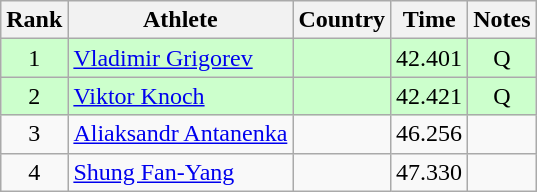<table class="wikitable sortable" style="text-align:center">
<tr>
<th>Rank</th>
<th>Athlete</th>
<th>Country</th>
<th>Time</th>
<th>Notes</th>
</tr>
<tr bgcolor=ccffcc>
<td>1</td>
<td align=left><a href='#'>Vladimir Grigorev</a></td>
<td align=left></td>
<td>42.401</td>
<td>Q</td>
</tr>
<tr bgcolor=ccffcc>
<td>2</td>
<td align=left><a href='#'>Viktor Knoch</a></td>
<td align=left></td>
<td>42.421</td>
<td>Q</td>
</tr>
<tr>
<td>3</td>
<td align=left><a href='#'>Aliaksandr Antanenka</a></td>
<td align=left></td>
<td>46.256</td>
<td></td>
</tr>
<tr>
<td>4</td>
<td align=left><a href='#'>Shung Fan-Yang</a></td>
<td align=left></td>
<td>47.330</td>
<td></td>
</tr>
</table>
